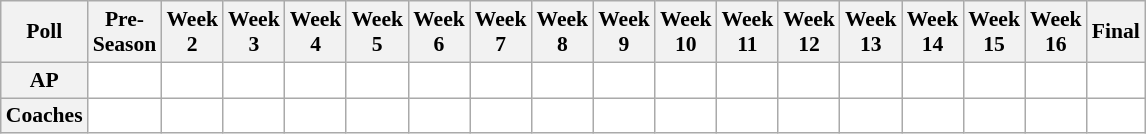<table class="wikitable" style="white-space:nowrap;font-size:90%">
<tr>
<th>Poll</th>
<th>Pre-<br>Season</th>
<th>Week<br>2</th>
<th>Week<br>3</th>
<th>Week<br>4</th>
<th>Week<br>5</th>
<th>Week<br>6</th>
<th>Week<br>7</th>
<th>Week<br>8</th>
<th>Week<br>9</th>
<th>Week<br>10</th>
<th>Week<br>11</th>
<th>Week<br>12</th>
<th>Week<br>13</th>
<th>Week<br>14</th>
<th>Week<br>15</th>
<th>Week<br>16</th>
<th>Final</th>
</tr>
<tr style="text-align:center;">
<th>AP</th>
<td style="background:#FFF;"></td>
<td style="background:#FFF;"></td>
<td style="background:#FFF;"></td>
<td style="background:#FFF;"></td>
<td style="background:#FFF;"></td>
<td style="background:#FFF;"></td>
<td style="background:#FFF;"></td>
<td style="background:#FFF;"></td>
<td style="background:#FFF;"></td>
<td style="background:#FFF;"></td>
<td style="background:#FFF;"></td>
<td style="background:#FFF;"></td>
<td style="background:#FFF;"></td>
<td style="background:#FFF;"></td>
<td style="background:#FFF;"></td>
<td style="background:#FFF;"></td>
<td style="background:#FFF;"></td>
</tr>
<tr style="text-align:center;">
<th>Coaches</th>
<td style="background:#FFF;"></td>
<td style="background:#FFF;"></td>
<td style="background:#FFF;"></td>
<td style="background:#FFF;"></td>
<td style="background:#FFF;"></td>
<td style="background:#FFF;"></td>
<td style="background:#FFF;"></td>
<td style="background:#FFF;"></td>
<td style="background:#FFF;"></td>
<td style="background:#FFF;"></td>
<td style="background:#FFF;"></td>
<td style="background:#FFF;"></td>
<td style="background:#FFF;"></td>
<td style="background:#FFF;"></td>
<td style="background:#FFF;"></td>
<td style="background:#FFF;"></td>
<td style="background:#FFF;"></td>
</tr>
</table>
